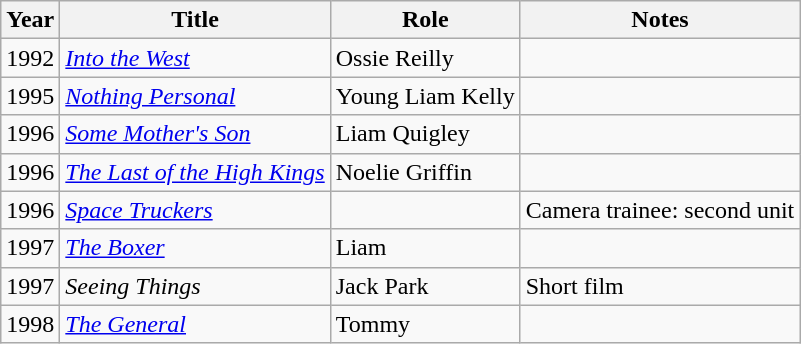<table class="wikitable">
<tr>
<th>Year</th>
<th>Title</th>
<th>Role</th>
<th>Notes</th>
</tr>
<tr>
<td>1992</td>
<td><em><a href='#'>Into the West</a></em></td>
<td>Ossie Reilly</td>
<td></td>
</tr>
<tr>
<td>1995</td>
<td><em><a href='#'>Nothing Personal</a></em></td>
<td>Young Liam Kelly</td>
<td></td>
</tr>
<tr>
<td>1996</td>
<td><em><a href='#'>Some Mother's Son</a></em></td>
<td>Liam Quigley</td>
<td></td>
</tr>
<tr>
<td>1996</td>
<td><em><a href='#'>The Last of the High Kings</a></em></td>
<td>Noelie Griffin</td>
<td></td>
</tr>
<tr>
<td>1996</td>
<td><em><a href='#'>Space Truckers</a></em></td>
<td></td>
<td>Camera trainee: second unit</td>
</tr>
<tr>
<td>1997</td>
<td><em><a href='#'>The Boxer</a></em></td>
<td>Liam</td>
<td></td>
</tr>
<tr>
<td>1997</td>
<td><em>Seeing Things</em></td>
<td>Jack Park</td>
<td>Short film</td>
</tr>
<tr>
<td>1998</td>
<td><em><a href='#'>The General</a></em></td>
<td>Tommy</td>
<td></td>
</tr>
</table>
